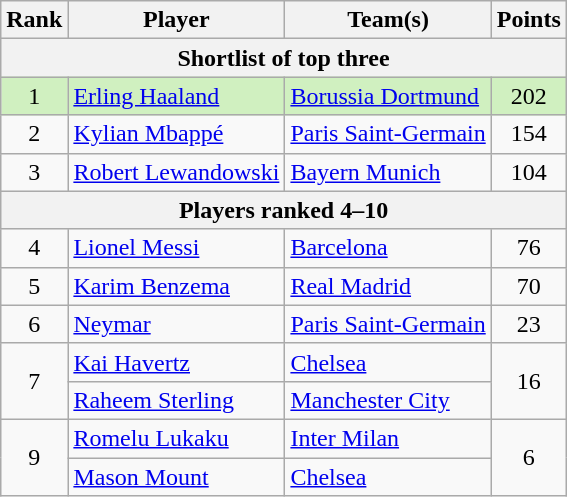<table class="wikitable" style="text-align:center">
<tr>
<th>Rank</th>
<th>Player</th>
<th>Team(s)</th>
<th>Points</th>
</tr>
<tr>
<th colspan=4>Shortlist of top three</th>
</tr>
<tr bgcolor="#D0F0C0">
<td>1</td>
<td align=left> <a href='#'>Erling Haaland</a></td>
<td align=left> <a href='#'>Borussia Dortmund</a></td>
<td>202</td>
</tr>
<tr>
<td>2</td>
<td align=left> <a href='#'>Kylian Mbappé</a></td>
<td align=left> <a href='#'>Paris Saint-Germain</a></td>
<td>154</td>
</tr>
<tr>
<td>3</td>
<td align=left> <a href='#'>Robert Lewandowski</a></td>
<td align=left> <a href='#'>Bayern Munich</a></td>
<td>104</td>
</tr>
<tr>
<th colspan=4>Players ranked 4–10</th>
</tr>
<tr>
<td>4</td>
<td align=left> <a href='#'>Lionel Messi</a></td>
<td align=left> <a href='#'>Barcelona</a></td>
<td>76</td>
</tr>
<tr>
<td>5</td>
<td align=left> <a href='#'>Karim Benzema</a></td>
<td align=left> <a href='#'>Real Madrid</a></td>
<td>70</td>
</tr>
<tr>
<td>6</td>
<td align=left> <a href='#'>Neymar</a></td>
<td align=left> <a href='#'>Paris Saint-Germain</a></td>
<td>23</td>
</tr>
<tr>
<td rowspan=2>7</td>
<td align=left> <a href='#'>Kai Havertz</a></td>
<td align=left> <a href='#'>Chelsea</a></td>
<td rowspan=2>16</td>
</tr>
<tr>
<td align=left> <a href='#'>Raheem Sterling</a></td>
<td align=left> <a href='#'>Manchester City</a></td>
</tr>
<tr>
<td rowspan=2>9</td>
<td align=left> <a href='#'>Romelu Lukaku</a></td>
<td align=left> <a href='#'>Inter Milan</a></td>
<td rowspan=2>6</td>
</tr>
<tr>
<td align=left> <a href='#'>Mason Mount</a></td>
<td align=left> <a href='#'>Chelsea</a></td>
</tr>
</table>
